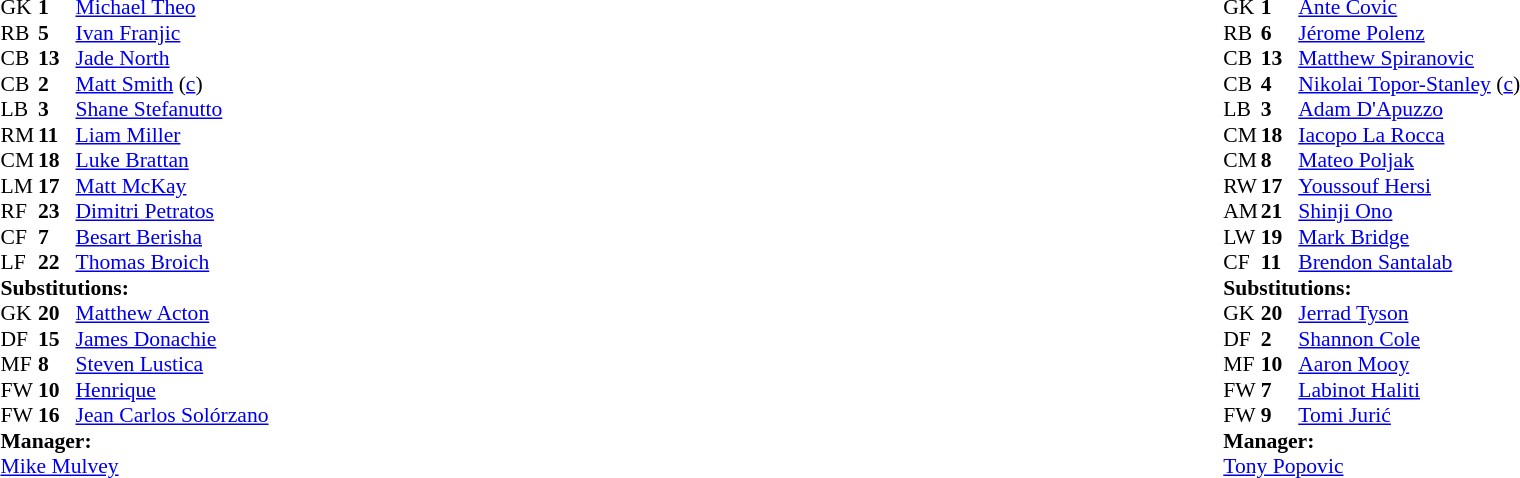<table width="100%">
<tr>
<td valign="top" width="45%"><br><table style="font-size: 90%" cellspacing="0" cellpadding="0">
<tr>
<th width="25"></th>
<th width="25"></th>
</tr>
<tr>
<td>GK</td>
<td><strong>1</strong></td>
<td> <a href='#'>Michael Theo</a></td>
</tr>
<tr>
<td>RB</td>
<td><strong>5</strong></td>
<td> <a href='#'>Ivan Franjic</a></td>
</tr>
<tr>
<td>CB</td>
<td><strong>13</strong></td>
<td> <a href='#'>Jade North</a></td>
</tr>
<tr>
<td>CB</td>
<td><strong>2</strong></td>
<td> <a href='#'>Matt Smith</a> (<a href='#'>c</a>)</td>
</tr>
<tr>
<td>LB</td>
<td><strong>3</strong></td>
<td> <a href='#'>Shane Stefanutto</a></td>
</tr>
<tr>
<td>RM</td>
<td><strong>11</strong></td>
<td> <a href='#'>Liam Miller</a></td>
<td></td>
<td></td>
</tr>
<tr>
<td>CM</td>
<td><strong>18</strong></td>
<td> <a href='#'>Luke Brattan</a></td>
<td></td>
<td></td>
</tr>
<tr>
<td>LM</td>
<td><strong>17</strong></td>
<td> <a href='#'>Matt McKay</a></td>
</tr>
<tr>
<td>RF</td>
<td><strong>23</strong></td>
<td> <a href='#'>Dimitri Petratos</a></td>
<td></td>
<td></td>
</tr>
<tr>
<td>CF</td>
<td><strong>7</strong></td>
<td> <a href='#'>Besart Berisha</a></td>
</tr>
<tr>
<td>LF</td>
<td><strong>22</strong></td>
<td> <a href='#'>Thomas Broich</a></td>
</tr>
<tr>
<td colspan=3><strong>Substitutions:</strong></td>
</tr>
<tr>
<td>GK</td>
<td><strong>20</strong></td>
<td> <a href='#'>Matthew Acton</a></td>
</tr>
<tr>
<td>DF</td>
<td><strong>15</strong></td>
<td> <a href='#'>James Donachie</a></td>
<td></td>
<td></td>
</tr>
<tr>
<td>MF</td>
<td><strong>8</strong></td>
<td> <a href='#'>Steven Lustica</a></td>
<td></td>
<td></td>
</tr>
<tr>
<td>FW</td>
<td><strong>10</strong></td>
<td> <a href='#'>Henrique</a></td>
<td></td>
<td></td>
</tr>
<tr>
<td>FW</td>
<td><strong>16</strong></td>
<td> <a href='#'>Jean Carlos Solórzano</a></td>
</tr>
<tr>
<td colspan=3><strong>Manager:</strong></td>
</tr>
<tr>
<td colspan=3> <a href='#'>Mike Mulvey</a></td>
</tr>
</table>
</td>
<td valign="top"></td>
<td valign="top" width="55%"><br><table style="font-size: 90%" cellspacing="0" cellpadding="0" align="center">
<tr>
<th width="25"></th>
<th width="25"></th>
</tr>
<tr>
<td>GK</td>
<td><strong>1</strong></td>
<td> <a href='#'>Ante Covic</a></td>
</tr>
<tr>
<td>RB</td>
<td><strong>6</strong></td>
<td> <a href='#'>Jérome Polenz</a></td>
<td></td>
</tr>
<tr>
<td>CB</td>
<td><strong>13</strong></td>
<td> <a href='#'>Matthew Spiranovic</a></td>
</tr>
<tr>
<td>CB</td>
<td><strong>4</strong></td>
<td> <a href='#'>Nikolai Topor-Stanley</a> (<a href='#'>c</a>)</td>
<td></td>
<td></td>
</tr>
<tr>
<td>LB</td>
<td><strong>3</strong></td>
<td> <a href='#'>Adam D'Apuzzo</a></td>
<td></td>
</tr>
<tr>
<td>CM</td>
<td><strong>18</strong></td>
<td> <a href='#'>Iacopo La Rocca</a></td>
</tr>
<tr>
<td>CM</td>
<td><strong>8</strong></td>
<td> <a href='#'>Mateo Poljak</a></td>
<td></td>
</tr>
<tr>
<td>RW</td>
<td><strong>17</strong></td>
<td> <a href='#'>Youssouf Hersi</a></td>
<td></td>
</tr>
<tr>
<td>AM</td>
<td><strong>21</strong></td>
<td> <a href='#'>Shinji Ono</a></td>
<td></td>
<td></td>
</tr>
<tr>
<td>LW</td>
<td><strong>19</strong></td>
<td> <a href='#'>Mark Bridge</a></td>
</tr>
<tr>
<td>CF</td>
<td><strong>11</strong></td>
<td> <a href='#'>Brendon Santalab</a></td>
<td></td>
<td></td>
</tr>
<tr>
<td colspan=3><strong>Substitutions:</strong></td>
</tr>
<tr>
<td>GK</td>
<td><strong>20</strong></td>
<td> <a href='#'>Jerrad Tyson</a></td>
</tr>
<tr>
<td>DF</td>
<td><strong>2</strong></td>
<td> <a href='#'>Shannon Cole</a></td>
</tr>
<tr>
<td>MF</td>
<td><strong>10</strong></td>
<td> <a href='#'>Aaron Mooy</a></td>
<td></td>
<td></td>
</tr>
<tr>
<td>FW</td>
<td><strong>7</strong></td>
<td> <a href='#'>Labinot Haliti</a></td>
<td></td>
<td></td>
</tr>
<tr>
<td>FW</td>
<td><strong>9</strong></td>
<td> <a href='#'>Tomi Jurić</a></td>
<td></td>
<td></td>
</tr>
<tr>
<td colspan=3><strong>Manager:</strong></td>
</tr>
<tr>
<td colspan=3> <a href='#'>Tony Popovic</a></td>
</tr>
</table>
</td>
</tr>
</table>
